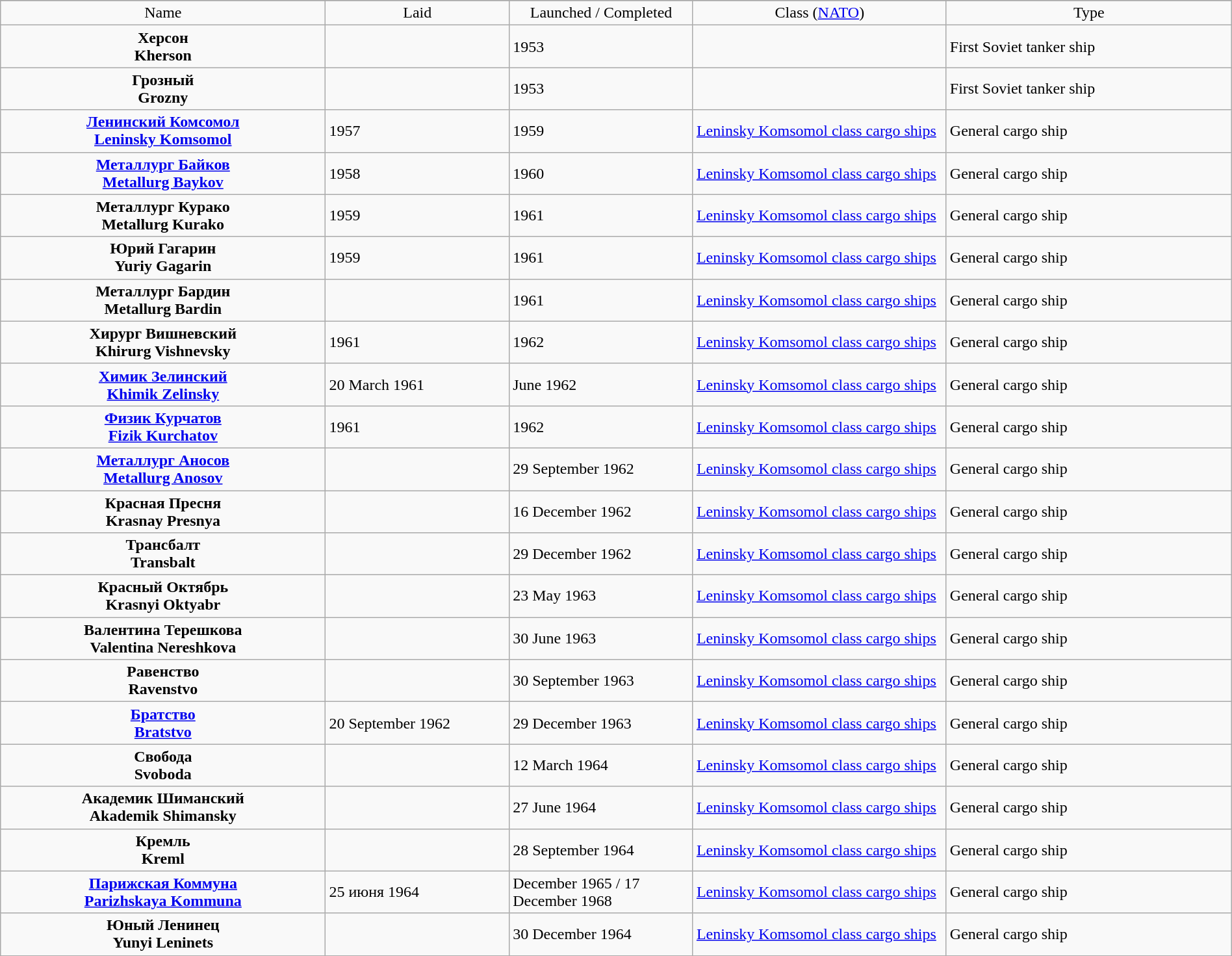<table class="wikitable sortable" style="margin: 1em auto;" width="100%">
<tr bgcolor="#dfdfdf">
</tr>
<tr align=center>
<td width="156">Name</td>
<td width="85">Laid</td>
<td width="85">Launched / Completed</td>
<td width="120">Class (<a href='#'>NATO</a>)</td>
<td width="136">Type</td>
</tr>
<tr>
<td align="Center"><strong>Херсон<br>Kherson</strong></td>
<td></td>
<td>1953</td>
<td></td>
<td>First Soviet tanker ship</td>
</tr>
<tr>
<td align="Center"><strong>Грозный<br>Grozny</strong></td>
<td></td>
<td>1953</td>
<td></td>
<td>First Soviet tanker ship</td>
</tr>
<tr>
<td align="Center"><a href='#'><strong>Ленинский Комсомол<br>Leninsky Komsomol</strong></a></td>
<td>1957</td>
<td>1959</td>
<td><a href='#'>Leninsky Komsomol class cargo ships</a></td>
<td>General cargo ship</td>
</tr>
<tr>
<td align="Center"><a href='#'><strong>Металлург Байков<br>Metallurg Baykov</strong></a></td>
<td>1958</td>
<td>1960</td>
<td><a href='#'>Leninsky Komsomol class cargo ships</a></td>
<td>General cargo ship</td>
</tr>
<tr>
<td align="Center"><strong>Металлург Курако<br>Metallurg Kurako</strong></td>
<td>1959</td>
<td>1961</td>
<td><a href='#'>Leninsky Komsomol class cargo ships</a></td>
<td>General cargo ship</td>
</tr>
<tr>
<td align="Center"><strong>Юрий Гагарин<br>Yuriy Gagarin</strong></td>
<td>1959</td>
<td>1961</td>
<td><a href='#'>Leninsky Komsomol class cargo ships</a></td>
<td>General cargo ship</td>
</tr>
<tr>
<td align="Center"><strong>Металлург Бардин<br>Metallurg Bardin</strong></td>
<td></td>
<td>1961</td>
<td><a href='#'>Leninsky Komsomol class cargo ships</a></td>
<td>General cargo ship</td>
</tr>
<tr>
<td align="Center"><strong>Хирург Вишневский<br>Khirurg Vishnevsky</strong></td>
<td>1961</td>
<td>1962</td>
<td><a href='#'>Leninsky Komsomol class cargo ships</a></td>
<td>General cargo ship</td>
</tr>
<tr>
<td align="Center"><a href='#'><strong>Химик Зелинский<br>Khimik Zelinsky</strong></a></td>
<td>20 March 1961</td>
<td>June 1962</td>
<td><a href='#'>Leninsky Komsomol class cargo ships</a></td>
<td>General cargo ship</td>
</tr>
<tr>
<td align="Center"><a href='#'><strong>Физик Курчатов<br>Fizik Kurchatov</strong></a></td>
<td>1961</td>
<td>1962</td>
<td><a href='#'>Leninsky Komsomol class cargo ships</a></td>
<td>General cargo ship</td>
</tr>
<tr>
<td align="Center"><strong><a href='#'>Металлург Аносов<br>Metallurg Anosov</a></strong></td>
<td></td>
<td>29 September 1962</td>
<td><a href='#'>Leninsky Komsomol class cargo ships</a></td>
<td>General cargo ship</td>
</tr>
<tr>
<td align="Center"><strong>Красная Пресня<br>Krasnay Presnya</strong></td>
<td></td>
<td>16 December 1962</td>
<td><a href='#'>Leninsky Komsomol class cargo ships</a></td>
<td>General cargo ship</td>
</tr>
<tr>
<td align="Center"><strong>Трансбалт<br>Transbalt</strong></td>
<td></td>
<td>29 December 1962</td>
<td><a href='#'>Leninsky Komsomol class cargo ships</a></td>
<td>General cargo ship</td>
</tr>
<tr>
<td align="Center"><strong>Красный Октябрь<br>Krasnyi Oktyabr</strong></td>
<td></td>
<td>23 May 1963</td>
<td><a href='#'>Leninsky Komsomol class cargo ships</a></td>
<td>General cargo ship</td>
</tr>
<tr>
<td align="Center"><strong>Валентина Терешкова<br>Valentina Nereshkova</strong></td>
<td></td>
<td>30 June 1963</td>
<td><a href='#'>Leninsky Komsomol class cargo ships</a></td>
<td>General cargo ship</td>
</tr>
<tr>
<td align="Center"><strong>Равенство<br>Ravenstvo</strong></td>
<td></td>
<td>30 September 1963</td>
<td><a href='#'>Leninsky Komsomol class cargo ships</a></td>
<td>General cargo ship</td>
</tr>
<tr>
<td align="Center"><strong><a href='#'>Братство<br>Bratstvo</a></strong></td>
<td>20 September 1962</td>
<td>29 December 1963</td>
<td><a href='#'>Leninsky Komsomol class cargo ships</a></td>
<td>General cargo ship</td>
</tr>
<tr>
<td align="Center"><strong>Свобода<br>Svoboda</strong></td>
<td></td>
<td>12 March 1964</td>
<td><a href='#'>Leninsky Komsomol class cargo ships</a></td>
<td>General cargo ship</td>
</tr>
<tr>
<td align="Center"><strong>Академик Шиманский<br>Akademik Shimansky</strong></td>
<td></td>
<td>27 June 1964</td>
<td><a href='#'>Leninsky Komsomol class cargo ships</a></td>
<td>General cargo ship</td>
</tr>
<tr>
<td align="Center"><strong>Кремль<br>Kreml</strong></td>
<td></td>
<td>28 September 1964</td>
<td><a href='#'>Leninsky Komsomol class cargo ships</a></td>
<td>General cargo ship</td>
</tr>
<tr>
<td align="Center"><strong><a href='#'>Парижская Коммуна<br>Parizhskaya Kommuna</a></strong></td>
<td>25 июня 1964</td>
<td>December 1965 / 17 December 1968</td>
<td><a href='#'>Leninsky Komsomol class cargo ships</a></td>
<td>General cargo ship</td>
</tr>
<tr>
<td align="Center"><strong>Юный Ленинец<br>Yunyi Leninets</strong></td>
<td></td>
<td>30 December 1964</td>
<td><a href='#'>Leninsky Komsomol class cargo ships</a></td>
<td>General cargo ship</td>
</tr>
<tr>
</tr>
</table>
